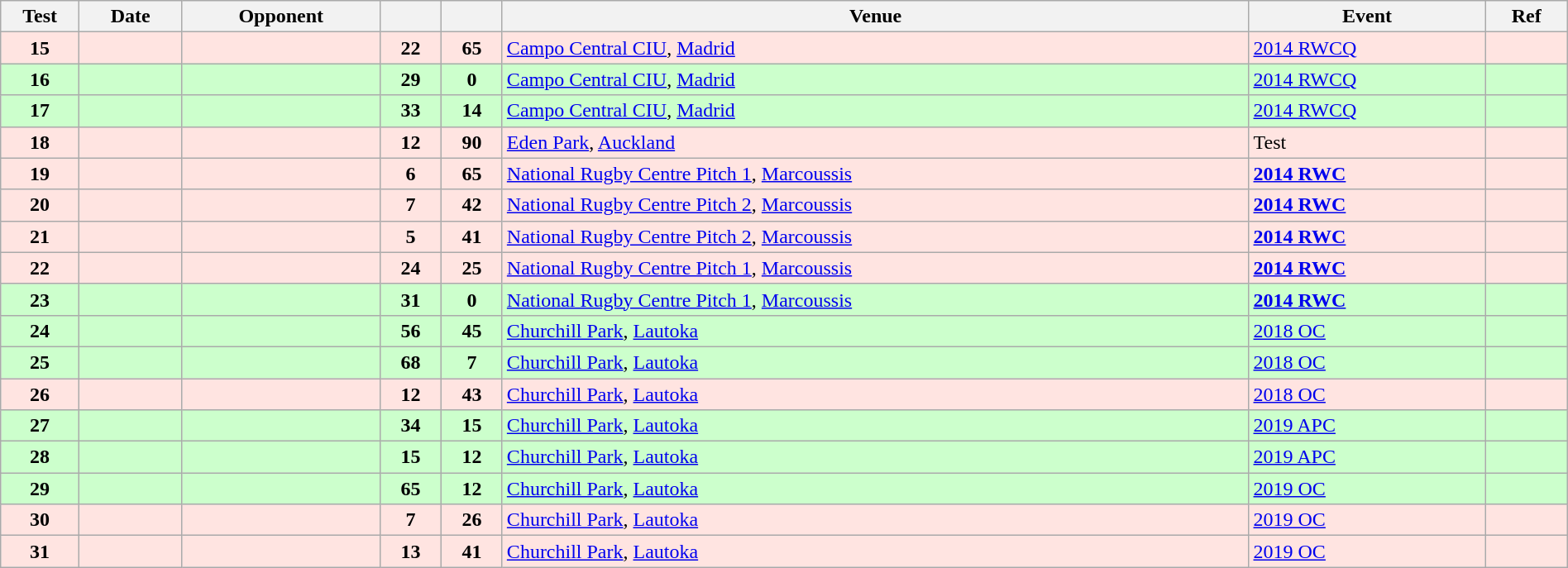<table class="wikitable sortable" style="width:100%">
<tr>
<th style="width:5%">Test</th>
<th>Date</th>
<th>Opponent</th>
<th></th>
<th></th>
<th>Venue</th>
<th>Event</th>
<th>Ref</th>
</tr>
<tr bgcolor="FFE4E1">
<td align="center"><strong>15</strong></td>
<td></td>
<td></td>
<td align="center"><strong>22</strong></td>
<td align="center"><strong>65</strong></td>
<td><a href='#'>Campo Central CIU</a>, <a href='#'>Madrid</a></td>
<td><a href='#'>2014 RWCQ</a></td>
<td></td>
</tr>
<tr bgcolor="#ccffcc">
<td align="center"><strong>16</strong></td>
<td></td>
<td></td>
<td align="center"><strong>29</strong></td>
<td align="center"><strong>0</strong></td>
<td><a href='#'>Campo Central CIU</a>, <a href='#'>Madrid</a></td>
<td><a href='#'>2014 RWCQ</a></td>
<td></td>
</tr>
<tr bgcolor="#ccffcc">
<td align="center"><strong>17</strong></td>
<td></td>
<td></td>
<td align="center"><strong>33</strong></td>
<td align="center"><strong>14</strong></td>
<td><a href='#'>Campo Central CIU</a>, <a href='#'>Madrid</a></td>
<td><a href='#'>2014 RWCQ</a></td>
<td></td>
</tr>
<tr bgcolor="FFE4E1">
<td align="center"><strong>18</strong></td>
<td></td>
<td></td>
<td align="center"><strong>12</strong></td>
<td align="center"><strong>90</strong></td>
<td><a href='#'>Eden Park</a>, <a href='#'>Auckland</a></td>
<td>Test</td>
<td></td>
</tr>
<tr bgcolor="FFE4E1">
<td align="center"><strong>19</strong></td>
<td></td>
<td></td>
<td align="center"><strong>6</strong></td>
<td align="center"><strong>65</strong></td>
<td><a href='#'>National Rugby Centre Pitch 1</a>, <a href='#'>Marcoussis</a></td>
<td><a href='#'><strong>2014 RWC</strong></a></td>
<td></td>
</tr>
<tr bgcolor="FFE4E1">
<td align="center"><strong>20</strong></td>
<td></td>
<td></td>
<td align="center"><strong>7</strong></td>
<td align="center"><strong>42</strong></td>
<td><a href='#'>National Rugby Centre Pitch 2</a>, <a href='#'>Marcoussis</a></td>
<td><a href='#'><strong>2014 RWC</strong></a></td>
<td></td>
</tr>
<tr bgcolor="FFE4E1">
<td align="center"><strong>21</strong></td>
<td></td>
<td></td>
<td align="center"><strong>5</strong></td>
<td align="center"><strong>41</strong></td>
<td><a href='#'>National Rugby Centre Pitch 2</a>, <a href='#'>Marcoussis</a></td>
<td><a href='#'><strong>2014 RWC</strong></a></td>
<td></td>
</tr>
<tr bgcolor="FFE4E1">
<td align="center"><strong>22</strong></td>
<td></td>
<td></td>
<td align="center"><strong>24</strong></td>
<td align="center"><strong>25</strong></td>
<td><a href='#'>National Rugby Centre Pitch 1</a>, <a href='#'>Marcoussis</a></td>
<td><a href='#'><strong>2014 RWC</strong></a></td>
<td></td>
</tr>
<tr bgcolor="#ccffcc">
<td align="center"><strong>23</strong></td>
<td></td>
<td></td>
<td align="center"><strong>31</strong></td>
<td align="center"><strong>0</strong></td>
<td><a href='#'>National Rugby Centre Pitch 1</a>, <a href='#'>Marcoussis</a></td>
<td><a href='#'><strong>2014 RWC</strong></a></td>
<td></td>
</tr>
<tr bgcolor="#ccffcc">
<td align="center"><strong>24</strong></td>
<td></td>
<td></td>
<td align="center"><strong>56</strong></td>
<td align="center"><strong>45</strong></td>
<td><a href='#'>Churchill Park</a>, <a href='#'>Lautoka</a></td>
<td><a href='#'>2018 OC</a></td>
<td></td>
</tr>
<tr bgcolor="#ccffcc">
<td align="center"><strong>25</strong></td>
<td></td>
<td></td>
<td align="center"><strong>68</strong></td>
<td align="center"><strong>7</strong></td>
<td><a href='#'>Churchill Park</a>, <a href='#'>Lautoka</a></td>
<td><a href='#'>2018 OC</a></td>
<td></td>
</tr>
<tr bgcolor="FFE4E1">
<td align="center"><strong>26</strong></td>
<td></td>
<td></td>
<td align="center"><strong>12</strong></td>
<td align="center"><strong>43</strong></td>
<td><a href='#'>Churchill Park</a>, <a href='#'>Lautoka</a></td>
<td><a href='#'>2018 OC</a></td>
<td></td>
</tr>
<tr bgcolor="#ccffcc">
<td align="center"><strong>27</strong></td>
<td></td>
<td></td>
<td align="center"><strong>34</strong></td>
<td align="center"><strong>15</strong></td>
<td><a href='#'>Churchill Park</a>, <a href='#'>Lautoka</a></td>
<td><a href='#'>2019 APC</a></td>
<td></td>
</tr>
<tr bgcolor="#ccffcc">
<td align="center"><strong>28</strong></td>
<td></td>
<td></td>
<td align="center"><strong>15</strong></td>
<td align="center"><strong>12</strong></td>
<td><a href='#'>Churchill Park</a>, <a href='#'>Lautoka</a></td>
<td><a href='#'>2019 APC</a></td>
<td></td>
</tr>
<tr bgcolor="#ccffcc">
<td align="center"><strong>29</strong></td>
<td></td>
<td></td>
<td align="center"><strong>65</strong></td>
<td align="center"><strong>12</strong></td>
<td><a href='#'>Churchill Park</a>, <a href='#'>Lautoka</a></td>
<td><a href='#'>2019 OC</a></td>
<td></td>
</tr>
<tr bgcolor="FFE4E1">
<td align="center"><strong>30</strong></td>
<td></td>
<td></td>
<td align="center"><strong>7</strong></td>
<td align="center"><strong>26</strong></td>
<td><a href='#'>Churchill Park</a>, <a href='#'>Lautoka</a></td>
<td><a href='#'>2019 OC</a></td>
<td></td>
</tr>
<tr bgcolor="FFE4E1">
<td align="center"><strong>31</strong></td>
<td></td>
<td></td>
<td align="center"><strong>13</strong></td>
<td align="center"><strong>41</strong></td>
<td><a href='#'>Churchill Park</a>, <a href='#'>Lautoka</a></td>
<td><a href='#'>2019 OC</a></td>
<td></td>
</tr>
</table>
